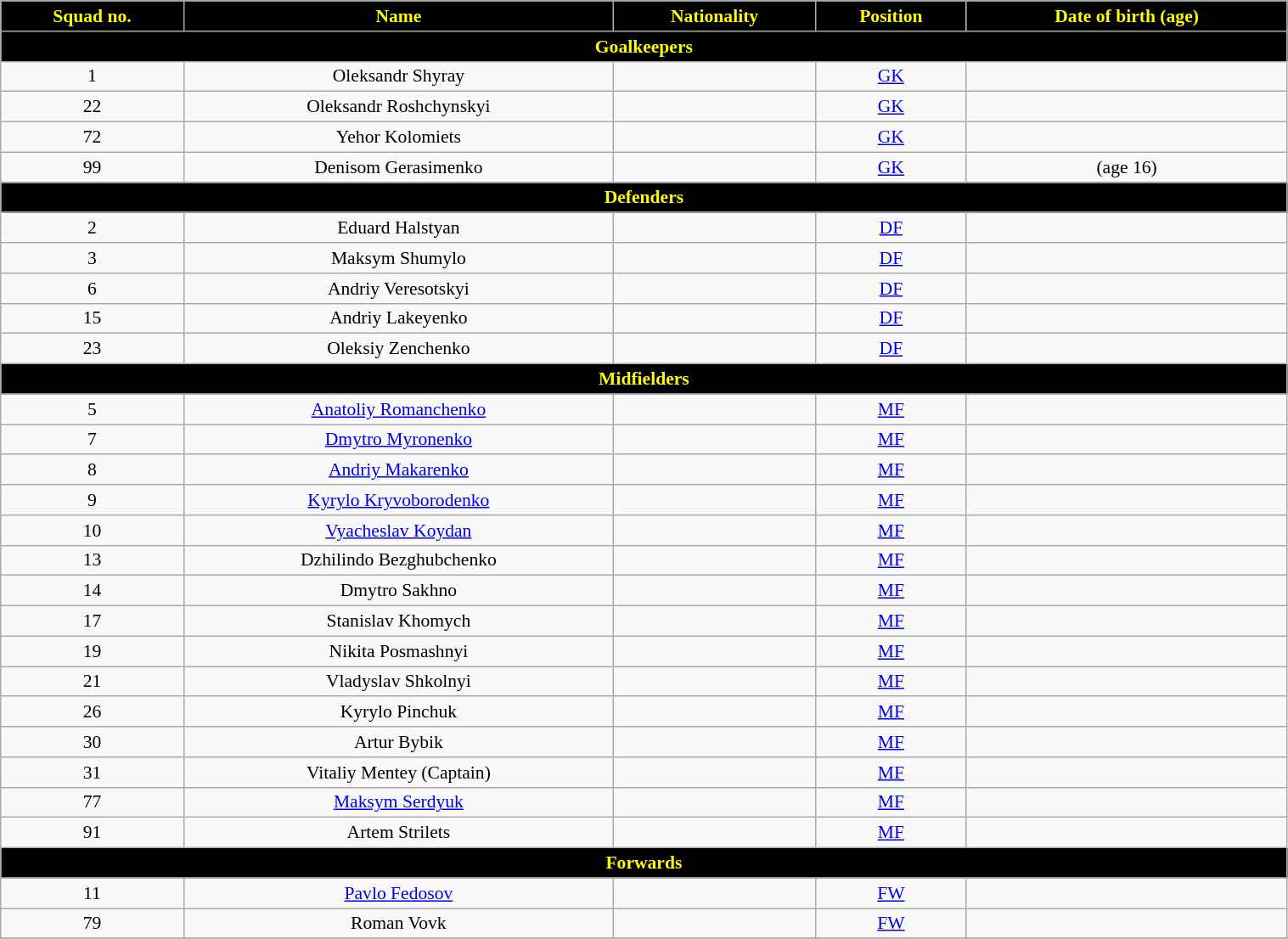<table class="wikitable" style="text-align:center; font-size:90%; width:80%">
<tr>
<th style="background:#000000; color:yellow; text-align:center">Squad no.</th>
<th style="background:black; color:yellow; text-align:center">Name</th>
<th style="background:black; color:yellow; text-align:center">Nationality</th>
<th style="background:black; color:yellow; text-align:center">Position</th>
<th style="background:black; color:yellow; text-align:center">Date of birth (age)</th>
</tr>
<tr>
<th colspan="6" style="background:black; color:yellow; text-align:center">Goalkeepers</th>
</tr>
<tr>
<td>1</td>
<td>Oleksandr Shyray</td>
<td></td>
<td><a href='#'>GK</a></td>
<td></td>
</tr>
<tr>
<td>22</td>
<td>Oleksandr Roshchynskyi</td>
<td></td>
<td><a href='#'>GK</a></td>
<td></td>
</tr>
<tr>
<td>72</td>
<td>Yehor Kolomiets</td>
<td></td>
<td><a href='#'>GK</a></td>
<td></td>
</tr>
<tr>
<td>99</td>
<td>Denisom Gerasimenko</td>
<td></td>
<td><a href='#'>GK</a></td>
<td>(age 16)</td>
</tr>
<tr>
<th colspan="6" style="background:black; color:yellow; text-align:center">Defenders</th>
</tr>
<tr>
<td>2</td>
<td>Eduard Halstyan</td>
<td> </td>
<td><a href='#'>DF</a></td>
<td></td>
</tr>
<tr>
<td>3</td>
<td>Maksym Shumylo</td>
<td></td>
<td><a href='#'>DF</a></td>
<td></td>
</tr>
<tr>
<td>6</td>
<td>Andriy Veresotskyi</td>
<td></td>
<td><a href='#'>DF</a></td>
<td></td>
</tr>
<tr>
<td>15</td>
<td>Andriy Lakeyenko</td>
<td></td>
<td><a href='#'>DF</a></td>
<td></td>
</tr>
<tr>
<td>23</td>
<td>Oleksiy Zenchenko</td>
<td></td>
<td><a href='#'>DF</a></td>
<td></td>
</tr>
<tr>
<th colspan="6" style="background:black; color:yellow; text-align:center">Midfielders</th>
</tr>
<tr>
<td>5</td>
<td><a href='#'>Anatoliy Romanchenko</a></td>
<td></td>
<td><a href='#'>MF</a></td>
<td></td>
</tr>
<tr>
<td>7</td>
<td><a href='#'>Dmytro Myronenko</a></td>
<td></td>
<td><a href='#'>MF</a></td>
<td></td>
</tr>
<tr>
<td>8</td>
<td><a href='#'>Andriy Makarenko</a></td>
<td></td>
<td><a href='#'>MF</a></td>
<td></td>
</tr>
<tr>
<td>9</td>
<td><a href='#'>Kyrylo Kryvoborodenko</a></td>
<td></td>
<td><a href='#'>MF</a></td>
<td></td>
</tr>
<tr>
<td>10</td>
<td><a href='#'>Vyacheslav Koydan</a></td>
<td></td>
<td><a href='#'>MF</a></td>
<td></td>
</tr>
<tr>
<td>13</td>
<td>Dzhilindo Bezghubchenko</td>
<td></td>
<td><a href='#'>MF</a></td>
<td></td>
</tr>
<tr>
<td>14</td>
<td>Dmytro Sakhno</td>
<td></td>
<td><a href='#'>MF</a></td>
<td></td>
</tr>
<tr>
<td>17</td>
<td>Stanislav Khomych</td>
<td></td>
<td><a href='#'>MF</a></td>
<td></td>
</tr>
<tr>
<td>19</td>
<td>Nikita Posmashnyi</td>
<td></td>
<td><a href='#'>MF</a></td>
<td></td>
</tr>
<tr>
<td>21</td>
<td>Vladyslav Shkolnyi</td>
<td></td>
<td><a href='#'>MF</a></td>
<td></td>
</tr>
<tr>
<td>26</td>
<td>Kyrylo Pinchuk</td>
<td></td>
<td><a href='#'>MF</a></td>
<td></td>
</tr>
<tr>
<td>30</td>
<td>Artur Bybik</td>
<td></td>
<td><a href='#'>MF</a></td>
<td></td>
</tr>
<tr>
<td>31</td>
<td>Vitaliy Mentey (Captain)</td>
<td></td>
<td><a href='#'>MF</a></td>
<td></td>
</tr>
<tr>
<td>77</td>
<td><a href='#'>Maksym Serdyuk</a></td>
<td></td>
<td><a href='#'>MF</a></td>
<td></td>
</tr>
<tr>
<td>91</td>
<td>Artem Strilets</td>
<td></td>
<td><a href='#'>MF</a></td>
<td></td>
</tr>
<tr>
<th colspan="6" style="background:black; color:yellow; text-align:center">Forwards</th>
</tr>
<tr>
<td>11</td>
<td><a href='#'>Pavlo Fedosov</a></td>
<td></td>
<td><a href='#'>FW</a></td>
<td></td>
</tr>
<tr>
<td>79</td>
<td>Roman Vovk</td>
<td></td>
<td><a href='#'>FW</a></td>
<td></td>
</tr>
<tr>
</tr>
</table>
